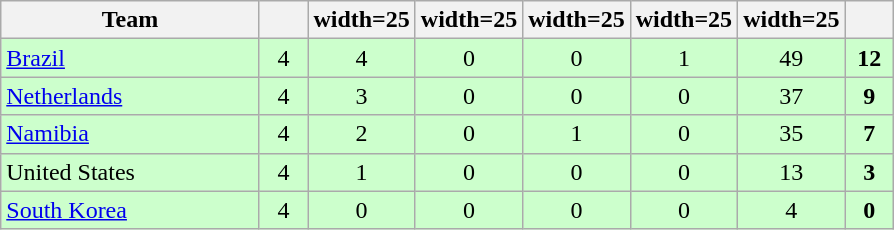<table class="wikitable sortable" style="text-align: center; ">
<tr>
<th width=165>Team</th>
<th width=25></th>
<th>width=25</th>
<th>width=25</th>
<th>width=25</th>
<th>width=25</th>
<th>width=25</th>
<th width=25></th>
</tr>
<tr style="background:#ccffcc;">
<td style="text-align:left;"> <a href='#'>Brazil</a></td>
<td>4</td>
<td>4</td>
<td>0</td>
<td>0</td>
<td>1</td>
<td>49</td>
<td><strong>12</strong></td>
</tr>
<tr style="background:#ccffcc;">
<td style="text-align:left;"> <a href='#'>Netherlands</a></td>
<td>4</td>
<td>3</td>
<td>0</td>
<td>0</td>
<td>0</td>
<td>37</td>
<td><strong>9</strong></td>
</tr>
<tr style="background:#ccffcc;">
<td style="text-align:left;"> <a href='#'>Namibia</a></td>
<td>4</td>
<td>2</td>
<td>0</td>
<td>1</td>
<td>0</td>
<td>35</td>
<td><strong>7</strong></td>
</tr>
<tr style="background:#ccffcc;">
<td style="text-align:left;"> United States</td>
<td>4</td>
<td>1</td>
<td>0</td>
<td>0</td>
<td>0</td>
<td>13</td>
<td><strong>3</strong></td>
</tr>
<tr style="background:#ccffcc;">
<td style="text-align:left;"> <a href='#'>South Korea</a></td>
<td>4</td>
<td>0</td>
<td>0</td>
<td>0</td>
<td>0</td>
<td>4</td>
<td><strong>0</strong></td>
</tr>
</table>
